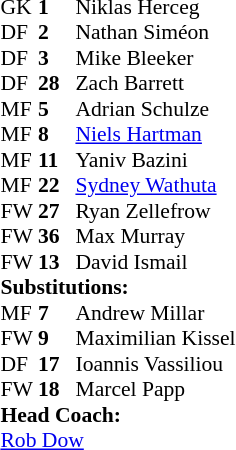<table style="font-size:90%; margin:0.2em auto;" cellspacing="0" cellpadding="0">
<tr>
<th width="25"></th>
<th width="25"></th>
</tr>
<tr>
<td>GK</td>
<td><strong>1</strong></td>
<td> Niklas Herceg</td>
</tr>
<tr>
<td>DF</td>
<td><strong>2</strong></td>
<td> Nathan Siméon</td>
</tr>
<tr>
<td>DF</td>
<td><strong>3</strong></td>
<td> Mike Bleeker</td>
</tr>
<tr>
<td>DF</td>
<td><strong>28</strong></td>
<td> Zach Barrett</td>
</tr>
<tr>
<td>MF</td>
<td><strong>5</strong></td>
<td> Adrian Schulze</td>
</tr>
<tr>
<td>MF</td>
<td><strong>8</strong></td>
<td> <a href='#'>Niels Hartman</a></td>
</tr>
<tr>
<td>MF</td>
<td><strong>11</strong></td>
<td> Yaniv Bazini</td>
</tr>
<tr>
<td>MF</td>
<td><strong>22</strong></td>
<td> <a href='#'>Sydney Wathuta</a></td>
</tr>
<tr>
<td>FW</td>
<td><strong>27</strong></td>
<td> Ryan Zellefrow</td>
</tr>
<tr>
<td>FW</td>
<td><strong>36</strong></td>
<td> Max Murray</td>
<td></td>
<td></td>
</tr>
<tr>
<td>FW</td>
<td><strong>13</strong></td>
<td> David Ismail</td>
<td></td>
<td></td>
</tr>
<tr>
<td colspan=3><strong>Substitutions:</strong></td>
</tr>
<tr>
<td>MF</td>
<td><strong>7</strong></td>
<td> Andrew Millar</td>
<td></td>
<td></td>
</tr>
<tr>
<td>FW</td>
<td><strong>9</strong></td>
<td> Maximilian Kissel</td>
<td></td>
<td></td>
</tr>
<tr>
<td>DF</td>
<td><strong>17</strong></td>
<td> Ioannis Vassiliou</td>
<td></td>
<td></td>
</tr>
<tr>
<td>FW</td>
<td><strong>18</strong></td>
<td> Marcel Papp</td>
<td></td>
<td></td>
</tr>
<tr>
<td colspan=3><strong>Head Coach:</strong></td>
</tr>
<tr>
<td colspan=4> <a href='#'>Rob Dow</a></td>
</tr>
</table>
